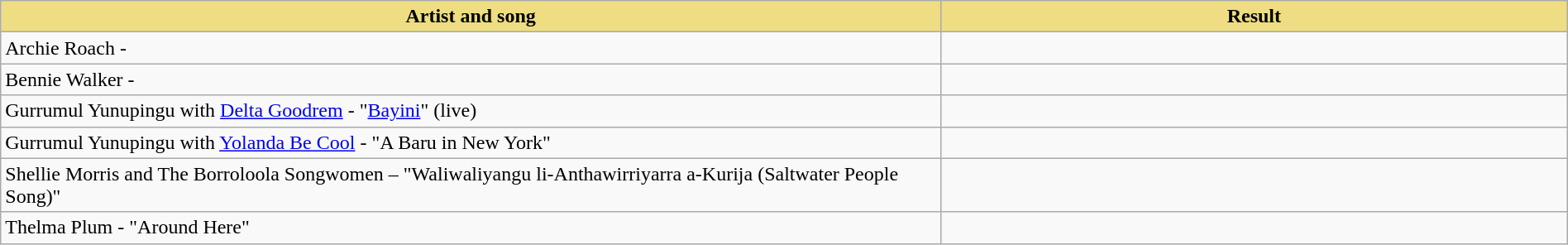<table class="wikitable" width=100%>
<tr>
<th style="width:15%;background:#EEDD82;">Artist and song</th>
<th style="width:10%;background:#EEDD82;">Result</th>
</tr>
<tr>
<td>Archie Roach -</td>
<td></td>
</tr>
<tr>
<td>Bennie Walker -</td>
<td></td>
</tr>
<tr>
<td>Gurrumul Yunupingu with <a href='#'>Delta Goodrem</a> - "<a href='#'>Bayini</a>" (live)</td>
<td></td>
</tr>
<tr>
<td>Gurrumul Yunupingu with <a href='#'>Yolanda Be Cool</a> - "A Baru in New York"</td>
<td></td>
</tr>
<tr>
<td>Shellie Morris and The Borroloola Songwomen – "Waliwaliyangu li-Anthawirriyarra a-Kurija (Saltwater People Song)"</td>
<td></td>
</tr>
<tr>
<td>Thelma Plum - "Around Here"</td>
<td></td>
</tr>
</table>
